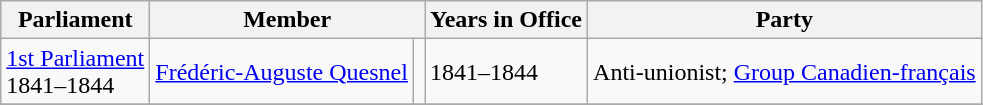<table class="wikitable">
<tr>
<th>Parliament</th>
<th colspan="2">Member</th>
<th>Years in Office</th>
<th>Party</th>
</tr>
<tr>
<td><a href='#'>1st Parliament</a><br>1841–1844</td>
<td><a href='#'>Frédéric-Auguste Quesnel</a></td>
<td></td>
<td>1841–1844</td>
<td>Anti-unionist; <a href='#'>Group Canadien-français</a></td>
</tr>
<tr>
</tr>
</table>
